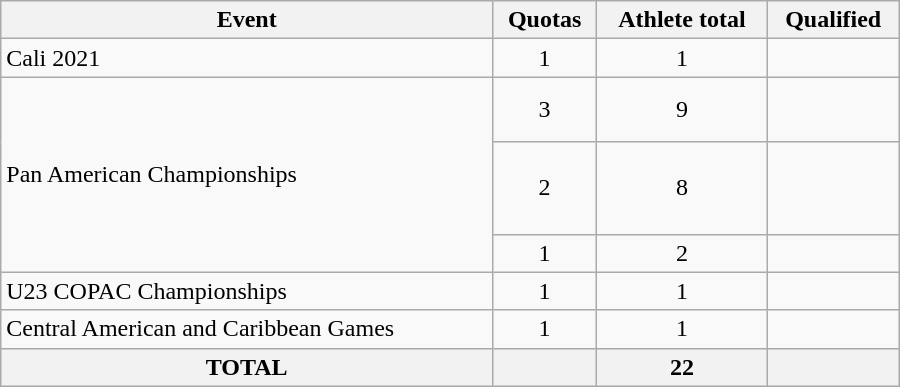<table class="wikitable" width=600>
<tr>
<th>Event</th>
<th>Quotas</th>
<th>Athlete total</th>
<th>Qualified</th>
</tr>
<tr>
<td>Cali 2021</td>
<td align=center>1</td>
<td align=center>1</td>
<td></td>
</tr>
<tr>
<td rowspan=3>Pan American Championships</td>
<td align=center>3</td>
<td align=center>9</td>
<td><br><br></td>
</tr>
<tr>
<td align=center>2</td>
<td align=center>8</td>
<td><br><br><br></td>
</tr>
<tr>
<td align=center>1</td>
<td align=center>2</td>
<td><br></td>
</tr>
<tr>
<td>U23 COPAC Championships</td>
<td align=center>1</td>
<td align=center>1</td>
<td></td>
</tr>
<tr>
<td>Central American and Caribbean Games</td>
<td align=center>1</td>
<td align=center>1</td>
<td></td>
</tr>
<tr>
<th>TOTAL</th>
<th></th>
<th>22</th>
<th></th>
</tr>
</table>
